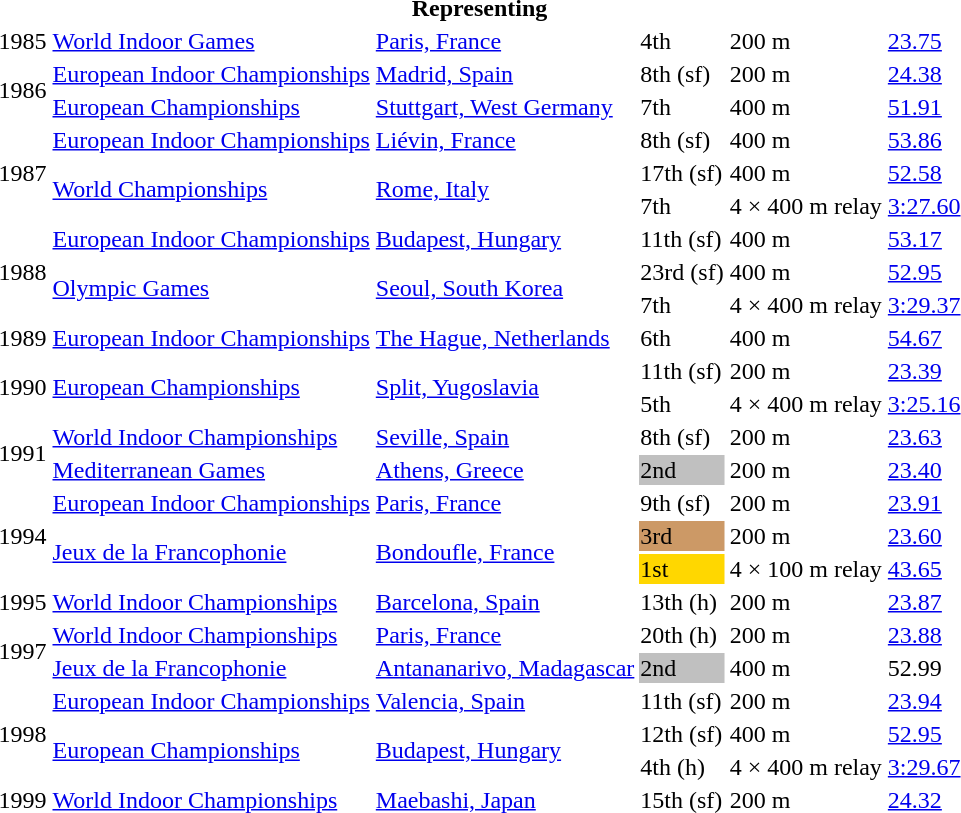<table>
<tr>
<th colspan="6">Representing </th>
</tr>
<tr>
<td>1985</td>
<td><a href='#'>World Indoor Games</a></td>
<td><a href='#'>Paris, France</a></td>
<td>4th</td>
<td>200 m</td>
<td><a href='#'>23.75</a></td>
</tr>
<tr>
<td rowspan=2>1986</td>
<td><a href='#'>European Indoor Championships</a></td>
<td><a href='#'>Madrid, Spain</a></td>
<td>8th (sf)</td>
<td>200 m</td>
<td><a href='#'>24.38</a></td>
</tr>
<tr>
<td><a href='#'>European Championships</a></td>
<td><a href='#'>Stuttgart, West Germany</a></td>
<td>7th</td>
<td>400 m</td>
<td><a href='#'>51.91</a></td>
</tr>
<tr>
<td rowspan=3>1987</td>
<td><a href='#'>European Indoor Championships</a></td>
<td><a href='#'>Liévin, France</a></td>
<td>8th (sf)</td>
<td>400 m</td>
<td><a href='#'>53.86</a></td>
</tr>
<tr>
<td rowspan=2><a href='#'>World Championships</a></td>
<td rowspan=2><a href='#'>Rome, Italy</a></td>
<td>17th (sf)</td>
<td>400 m</td>
<td><a href='#'>52.58</a></td>
</tr>
<tr>
<td>7th</td>
<td>4 × 400 m relay</td>
<td><a href='#'>3:27.60</a></td>
</tr>
<tr>
<td rowspan=3>1988</td>
<td><a href='#'>European Indoor Championships</a></td>
<td><a href='#'>Budapest, Hungary</a></td>
<td>11th (sf)</td>
<td>400 m</td>
<td><a href='#'>53.17</a></td>
</tr>
<tr>
<td rowspan=2><a href='#'>Olympic Games</a></td>
<td rowspan=2><a href='#'>Seoul, South Korea</a></td>
<td>23rd (sf)</td>
<td>400 m</td>
<td><a href='#'>52.95</a></td>
</tr>
<tr>
<td>7th</td>
<td>4 × 400 m relay</td>
<td><a href='#'>3:29.37</a></td>
</tr>
<tr>
<td>1989</td>
<td><a href='#'>European Indoor Championships</a></td>
<td><a href='#'>The Hague, Netherlands</a></td>
<td>6th</td>
<td>400 m</td>
<td><a href='#'>54.67</a></td>
</tr>
<tr>
<td rowspan=2>1990</td>
<td rowspan=2><a href='#'>European Championships</a></td>
<td rowspan=2><a href='#'>Split, Yugoslavia</a></td>
<td>11th (sf)</td>
<td>200 m</td>
<td><a href='#'>23.39</a></td>
</tr>
<tr>
<td>5th</td>
<td>4 × 400 m relay</td>
<td><a href='#'>3:25.16</a></td>
</tr>
<tr>
<td rowspan=2>1991</td>
<td><a href='#'>World Indoor Championships</a></td>
<td><a href='#'>Seville, Spain</a></td>
<td>8th (sf)</td>
<td>200 m</td>
<td><a href='#'>23.63</a></td>
</tr>
<tr>
<td><a href='#'>Mediterranean Games</a></td>
<td><a href='#'>Athens, Greece</a></td>
<td bgcolor=silver>2nd</td>
<td>200 m</td>
<td><a href='#'>23.40</a></td>
</tr>
<tr>
<td rowspan=3>1994</td>
<td><a href='#'>European Indoor Championships</a></td>
<td><a href='#'>Paris, France</a></td>
<td>9th (sf)</td>
<td>200 m</td>
<td><a href='#'>23.91</a></td>
</tr>
<tr>
<td rowspan=2><a href='#'>Jeux de la Francophonie</a></td>
<td rowspan=2><a href='#'>Bondoufle, France</a></td>
<td bgcolor=cc9966>3rd</td>
<td>200 m</td>
<td><a href='#'>23.60</a></td>
</tr>
<tr>
<td bgcolor=gold>1st</td>
<td>4 × 100 m relay</td>
<td><a href='#'>43.65</a></td>
</tr>
<tr>
<td>1995</td>
<td><a href='#'>World Indoor Championships</a></td>
<td><a href='#'>Barcelona, Spain</a></td>
<td>13th (h)</td>
<td>200 m</td>
<td><a href='#'>23.87</a></td>
</tr>
<tr>
<td rowspan=2>1997</td>
<td><a href='#'>World Indoor Championships</a></td>
<td><a href='#'>Paris, France</a></td>
<td>20th (h)</td>
<td>200 m</td>
<td><a href='#'>23.88</a></td>
</tr>
<tr>
<td><a href='#'>Jeux de la Francophonie</a></td>
<td><a href='#'>Antananarivo, Madagascar</a></td>
<td bgcolor=silver>2nd</td>
<td>400 m</td>
<td>52.99</td>
</tr>
<tr>
<td rowspan=3>1998</td>
<td><a href='#'>European Indoor Championships</a></td>
<td><a href='#'>Valencia, Spain</a></td>
<td>11th (sf)</td>
<td>200 m</td>
<td><a href='#'>23.94</a></td>
</tr>
<tr>
<td rowspan=2><a href='#'>European Championships</a></td>
<td rowspan=2><a href='#'>Budapest, Hungary</a></td>
<td>12th (sf)</td>
<td>400 m</td>
<td><a href='#'>52.95</a></td>
</tr>
<tr>
<td>4th (h)</td>
<td>4 × 400 m relay</td>
<td><a href='#'>3:29.67</a></td>
</tr>
<tr>
<td>1999</td>
<td><a href='#'>World Indoor Championships</a></td>
<td><a href='#'>Maebashi, Japan</a></td>
<td>15th (sf)</td>
<td>200 m</td>
<td><a href='#'>24.32</a></td>
</tr>
</table>
